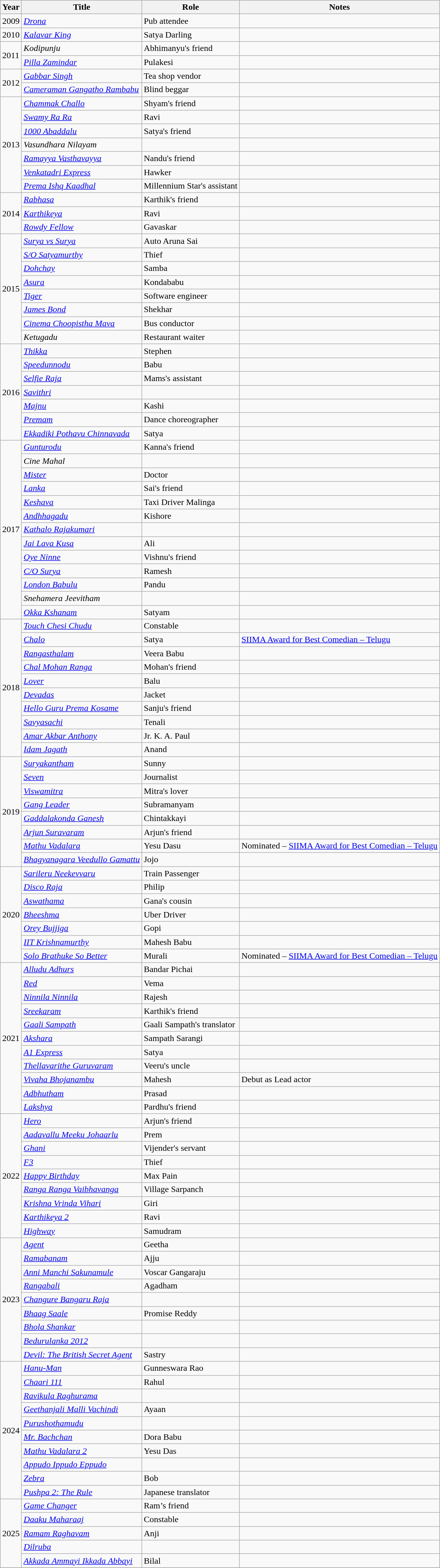<table class="wikitable sortable">
<tr>
<th>Year</th>
<th>Title</th>
<th>Role</th>
<th class="unsortable">Notes</th>
</tr>
<tr>
<td>2009</td>
<td><em><a href='#'>Drona</a></em></td>
<td>Pub attendee</td>
<td></td>
</tr>
<tr>
<td>2010</td>
<td><em><a href='#'>Kalavar King</a></em></td>
<td>Satya Darling</td>
<td></td>
</tr>
<tr>
<td rowspan="2">2011</td>
<td><em>Kodipunju</em></td>
<td>Abhimanyu's friend</td>
<td></td>
</tr>
<tr>
<td><em><a href='#'>Pilla Zamindar</a></em></td>
<td>Pulakesi</td>
<td></td>
</tr>
<tr>
<td rowspan="2">2012</td>
<td><em><a href='#'>Gabbar Singh</a></em></td>
<td>Tea shop vendor</td>
<td></td>
</tr>
<tr>
<td><em><a href='#'>Cameraman Gangatho Rambabu</a></em></td>
<td>Blind beggar</td>
<td></td>
</tr>
<tr>
<td rowspan="7">2013</td>
<td><em><a href='#'>Chammak Challo</a></em></td>
<td>Shyam's friend</td>
<td></td>
</tr>
<tr>
<td><em><a href='#'>Swamy Ra Ra</a></em></td>
<td>Ravi</td>
<td></td>
</tr>
<tr>
<td><em><a href='#'>1000 Abaddalu</a></em></td>
<td>Satya's friend</td>
<td></td>
</tr>
<tr>
<td><em>Vasundhara Nilayam</em></td>
<td></td>
<td></td>
</tr>
<tr>
<td><em><a href='#'>Ramayya Vasthavayya</a></em></td>
<td>Nandu's friend</td>
<td></td>
</tr>
<tr>
<td><em><a href='#'>Venkatadri Express</a></em></td>
<td>Hawker</td>
<td></td>
</tr>
<tr>
<td><em><a href='#'>Prema Ishq Kaadhal</a></em></td>
<td>Millennium Star's assistant</td>
<td></td>
</tr>
<tr>
<td rowspan="3">2014</td>
<td><em><a href='#'>Rabhasa</a></em></td>
<td>Karthik's friend</td>
<td></td>
</tr>
<tr>
<td><em><a href='#'>Karthikeya</a></em></td>
<td>Ravi</td>
<td></td>
</tr>
<tr>
<td><em><a href='#'>Rowdy Fellow</a></em></td>
<td>Gavaskar</td>
<td></td>
</tr>
<tr>
<td rowspan="8">2015</td>
<td><em><a href='#'>Surya vs Surya</a></em></td>
<td>Auto Aruna Sai</td>
<td></td>
</tr>
<tr>
<td><em><a href='#'>S/O Satyamurthy</a></em></td>
<td>Thief</td>
<td></td>
</tr>
<tr>
<td><em><a href='#'>Dohchay</a></em></td>
<td>Samba</td>
<td></td>
</tr>
<tr>
<td><em><a href='#'>Asura</a></em></td>
<td>Kondababu</td>
<td></td>
</tr>
<tr>
<td><em><a href='#'>Tiger</a></em></td>
<td>Software engineer</td>
<td></td>
</tr>
<tr>
<td><em><a href='#'>James Bond</a></em></td>
<td>Shekhar</td>
<td></td>
</tr>
<tr>
<td><em><a href='#'>Cinema Choopistha Mava</a></em></td>
<td>Bus conductor</td>
<td></td>
</tr>
<tr>
<td><em>Ketugadu</em></td>
<td>Restaurant waiter</td>
<td></td>
</tr>
<tr>
<td rowspan="7">2016</td>
<td><em><a href='#'>Thikka</a></em></td>
<td>Stephen</td>
<td></td>
</tr>
<tr>
<td><em><a href='#'>Speedunnodu</a></em></td>
<td>Babu</td>
<td></td>
</tr>
<tr>
<td><em><a href='#'>Selfie Raja</a></em></td>
<td>Mams's assistant</td>
<td></td>
</tr>
<tr>
<td><em><a href='#'>Savithri</a></em></td>
<td></td>
<td></td>
</tr>
<tr>
<td><em><a href='#'>Majnu</a></em></td>
<td>Kashi</td>
<td></td>
</tr>
<tr>
<td><em><a href='#'>Premam</a></em></td>
<td>Dance choreographer</td>
<td></td>
</tr>
<tr>
<td><em><a href='#'>Ekkadiki Pothavu Chinnavada</a></em></td>
<td>Satya</td>
<td></td>
</tr>
<tr>
<td rowspan="13">2017</td>
<td><em><a href='#'>Gunturodu</a></em></td>
<td>Kanna's friend</td>
<td></td>
</tr>
<tr>
<td><em>Cine Mahal</em></td>
<td></td>
<td></td>
</tr>
<tr>
<td><em><a href='#'>Mister</a></em></td>
<td>Doctor</td>
<td></td>
</tr>
<tr>
<td><em><a href='#'>Lanka</a></em></td>
<td>Sai's friend</td>
<td></td>
</tr>
<tr>
<td><em><a href='#'>Keshava</a></em></td>
<td>Taxi Driver Malinga</td>
<td></td>
</tr>
<tr>
<td><em><a href='#'>Andhhagadu</a></em></td>
<td>Kishore</td>
<td></td>
</tr>
<tr>
<td><em><a href='#'>Kathalo Rajakumari</a></em></td>
<td></td>
<td></td>
</tr>
<tr>
<td><em><a href='#'>Jai Lava Kusa</a></em></td>
<td>Ali</td>
<td></td>
</tr>
<tr>
<td><em><a href='#'>Oye Ninne</a></em></td>
<td>Vishnu's friend</td>
<td></td>
</tr>
<tr>
<td><em><a href='#'>C/O Surya</a></em></td>
<td>Ramesh</td>
<td></td>
</tr>
<tr>
<td><em><a href='#'>London Babulu</a></em></td>
<td>Pandu</td>
<td></td>
</tr>
<tr>
<td><em>Snehamera Jeevitham</em></td>
<td></td>
<td></td>
</tr>
<tr>
<td><em><a href='#'>Okka Kshanam</a></em></td>
<td>Satyam</td>
<td></td>
</tr>
<tr>
<td rowspan="10">2018</td>
<td><em><a href='#'>Touch Chesi Chudu</a></em></td>
<td>Constable</td>
<td></td>
</tr>
<tr>
<td><em><a href='#'>Chalo</a></em></td>
<td>Satya</td>
<td><a href='#'>SIIMA Award for Best Comedian – Telugu</a></td>
</tr>
<tr>
<td><em><a href='#'>Rangasthalam</a></em></td>
<td>Veera Babu</td>
<td></td>
</tr>
<tr>
<td><em><a href='#'>Chal Mohan Ranga</a></em></td>
<td>Mohan's friend</td>
<td></td>
</tr>
<tr>
<td><em><a href='#'>Lover</a></em></td>
<td>Balu</td>
<td></td>
</tr>
<tr>
<td><em><a href='#'>Devadas</a></em></td>
<td>Jacket</td>
<td></td>
</tr>
<tr>
<td><em><a href='#'>Hello Guru Prema Kosame</a></em></td>
<td>Sanju's friend</td>
<td></td>
</tr>
<tr>
<td><em><a href='#'>Savyasachi</a></em></td>
<td>Tenali</td>
<td></td>
</tr>
<tr>
<td><em><a href='#'>Amar Akbar Anthony</a></em></td>
<td>Jr. K. A. Paul</td>
<td></td>
</tr>
<tr>
<td><em><a href='#'>Idam Jagath</a></em></td>
<td>Anand</td>
<td></td>
</tr>
<tr>
<td rowspan="8">2019</td>
<td><em><a href='#'>Suryakantham</a></em></td>
<td>Sunny</td>
<td></td>
</tr>
<tr>
<td><em><a href='#'>Seven</a></em></td>
<td>Journalist</td>
<td></td>
</tr>
<tr>
<td><em><a href='#'>Viswamitra</a></em></td>
<td>Mitra's lover</td>
<td></td>
</tr>
<tr>
<td><em><a href='#'>Gang Leader</a></em></td>
<td>Subramanyam</td>
<td></td>
</tr>
<tr>
<td><em><a href='#'>Gaddalakonda Ganesh</a></em></td>
<td>Chintakkayi</td>
<td></td>
</tr>
<tr>
<td><em><a href='#'>Arjun Suravaram</a></em></td>
<td>Arjun's friend</td>
<td></td>
</tr>
<tr>
<td><em><a href='#'>Mathu Vadalara</a></em></td>
<td>Yesu Dasu</td>
<td>Nominated – <a href='#'>SIIMA Award for Best Comedian – Telugu</a></td>
</tr>
<tr>
<td><em><a href='#'>Bhagyanagara Veedullo Gamattu</a></em></td>
<td>Jojo</td>
<td></td>
</tr>
<tr>
<td rowspan="7">2020</td>
<td><em><a href='#'>Sarileru Neekevvaru</a></em></td>
<td>Train Passenger</td>
<td></td>
</tr>
<tr>
<td><em><a href='#'>Disco Raja</a></em></td>
<td>Philip</td>
<td></td>
</tr>
<tr>
<td><em><a href='#'>Aswathama</a></em></td>
<td>Gana's cousin</td>
<td></td>
</tr>
<tr>
<td><em><a href='#'>Bheeshma</a></em></td>
<td>Uber Driver</td>
<td></td>
</tr>
<tr>
<td><em><a href='#'>Orey Bujjiga</a></em></td>
<td>Gopi</td>
<td></td>
</tr>
<tr>
<td><em><a href='#'>IIT Krishnamurthy</a></em></td>
<td>Mahesh Babu</td>
<td></td>
</tr>
<tr>
<td><em><a href='#'>Solo Brathuke So Better</a></em></td>
<td>Murali</td>
<td>Nominated – <a href='#'>SIIMA Award for Best Comedian – Telugu</a></td>
</tr>
<tr>
<td rowspan="11">2021</td>
<td><em><a href='#'>Alludu Adhurs</a></em></td>
<td>Bandar Pichai</td>
<td></td>
</tr>
<tr>
<td><a href='#'><em>Red</em></a></td>
<td>Vema</td>
<td></td>
</tr>
<tr>
<td><em><a href='#'>Ninnila Ninnila</a></em></td>
<td>Rajesh</td>
<td></td>
</tr>
<tr>
<td><em><a href='#'>Sreekaram</a></em></td>
<td>Karthik's friend</td>
<td></td>
</tr>
<tr>
<td><em><a href='#'>Gaali Sampath</a></em></td>
<td>Gaali Sampath's translator</td>
<td></td>
</tr>
<tr>
<td><a href='#'><em>Akshara</em></a></td>
<td>Sampath Sarangi</td>
<td></td>
</tr>
<tr>
<td><em><a href='#'>A1 Express</a></em></td>
<td>Satya</td>
<td></td>
</tr>
<tr>
<td><em><a href='#'>Thellavarithe Guruvaram</a></em></td>
<td>Veeru's uncle</td>
<td></td>
</tr>
<tr>
<td><a href='#'><em>Vivaha Bhojanambu</em></a></td>
<td>Mahesh</td>
<td>Debut as Lead actor</td>
</tr>
<tr>
<td><em> <a href='#'>Adbhutham</a> </em></td>
<td>Prasad</td>
<td></td>
</tr>
<tr>
<td><em><a href='#'>Lakshya</a></em></td>
<td>Pardhu's friend</td>
<td></td>
</tr>
<tr>
<td rowspan="9">2022</td>
<td><em><a href='#'>Hero</a></em></td>
<td>Arjun's friend</td>
<td></td>
</tr>
<tr>
<td><em><a href='#'>Aadavallu Meeku Johaarlu</a></em></td>
<td>Prem</td>
<td></td>
</tr>
<tr>
<td><em><a href='#'>Ghani</a></em></td>
<td>Vijender's servant</td>
<td></td>
</tr>
<tr>
<td><em><a href='#'>F3</a></em></td>
<td>Thief</td>
<td></td>
</tr>
<tr>
<td><a href='#'><em>Happy Birthday</em></a></td>
<td>Max Pain</td>
<td></td>
</tr>
<tr>
<td><em><a href='#'>Ranga Ranga Vaibhavanga</a></em></td>
<td>Village Sarpanch</td>
<td></td>
</tr>
<tr>
<td><em><a href='#'>Krishna Vrinda Vihari</a></em></td>
<td>Giri</td>
<td></td>
</tr>
<tr>
<td><em><a href='#'>Karthikeya 2</a></em></td>
<td>Ravi</td>
<td></td>
</tr>
<tr>
<td><em><a href='#'>Highway</a></em></td>
<td>Samudram</td>
<td></td>
</tr>
<tr>
<td rowspan="9">2023</td>
<td><em><a href='#'>Agent</a></em></td>
<td>Geetha</td>
<td></td>
</tr>
<tr>
<td><em><a href='#'>Ramabanam</a></em></td>
<td>Ajju</td>
<td></td>
</tr>
<tr>
<td><em><a href='#'>Anni Manchi Sakunamule</a></em></td>
<td>Voscar Gangaraju</td>
<td></td>
</tr>
<tr>
<td><em><a href='#'>Rangabali</a></em></td>
<td>Agadham</td>
<td></td>
</tr>
<tr>
<td><em><a href='#'>Changure Bangaru Raja</a></em></td>
<td></td>
<td></td>
</tr>
<tr>
<td><em><a href='#'>Bhaag Saale</a></em></td>
<td>Promise Reddy</td>
<td></td>
</tr>
<tr>
<td><em><a href='#'>Bhola Shankar</a></em></td>
<td></td>
<td></td>
</tr>
<tr>
<td><em><a href='#'>Bedurulanka 2012</a></em></td>
<td></td>
<td></td>
</tr>
<tr>
<td><em><a href='#'>Devil: The British Secret Agent</a></em></td>
<td>Sastry</td>
<td></td>
</tr>
<tr>
<td rowspan="10">2024</td>
<td><em><a href='#'>Hanu-Man</a></em></td>
<td>Gunneswara Rao</td>
<td></td>
</tr>
<tr>
<td><em><a href='#'>Chaari 111</a></em></td>
<td>Rahul</td>
<td></td>
</tr>
<tr>
<td><em><a href='#'>Ravikula Raghurama</a></em></td>
<td></td>
<td></td>
</tr>
<tr>
<td><em><a href='#'>Geethanjali Malli Vachindi</a></em></td>
<td>Ayaan</td>
<td></td>
</tr>
<tr>
<td><em><a href='#'>Purushothamudu</a></em></td>
<td></td>
<td></td>
</tr>
<tr>
<td><em><a href='#'>Mr. Bachchan</a></em></td>
<td>Dora Babu</td>
<td></td>
</tr>
<tr>
<td><em><a href='#'>Mathu Vadalara 2</a></em></td>
<td>Yesu Das</td>
<td></td>
</tr>
<tr>
<td><em><a href='#'>Appudo Ippudo Eppudo</a></em></td>
<td></td>
<td></td>
</tr>
<tr>
<td><em><a href='#'>Zebra</a></em></td>
<td>Bob</td>
<td></td>
</tr>
<tr>
<td><em><a href='#'>Pushpa 2: The Rule</a></em></td>
<td>Japanese translator</td>
<td></td>
</tr>
<tr>
<td rowspan="5">2025</td>
<td><a href='#'><em>Game Changer</em></a></td>
<td>Ram’s friend</td>
<td></td>
</tr>
<tr>
<td><em><a href='#'>Daaku Maharaaj</a></em></td>
<td>Constable</td>
<td></td>
</tr>
<tr>
<td><a href='#'><em>Ramam Raghavam</em></a></td>
<td>Anji</td>
<td></td>
</tr>
<tr>
<td><em><a href='#'>Dilruba</a></em></td>
<td></td>
<td></td>
</tr>
<tr>
<td><em><a href='#'>Akkada Ammayi Ikkada Abbayi</a></em></td>
<td>Bilal</td>
<td></td>
</tr>
<tr>
</tr>
</table>
